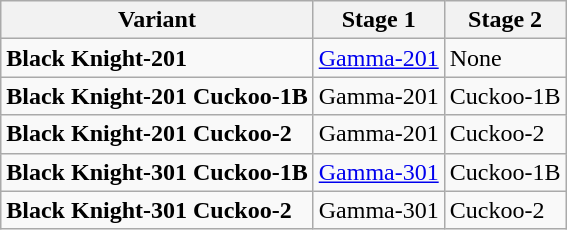<table class="wikitable">
<tr>
<th>Variant</th>
<th>Stage 1</th>
<th>Stage 2</th>
</tr>
<tr>
<td><strong>Black Knight-201</strong></td>
<td><a href='#'>Gamma-201</a></td>
<td>None</td>
</tr>
<tr>
<td><strong>Black Knight-201 Cuckoo-1B</strong></td>
<td>Gamma-201</td>
<td>Cuckoo-1B</td>
</tr>
<tr>
<td><strong>Black Knight-201 Cuckoo-2</strong></td>
<td>Gamma-201</td>
<td>Cuckoo-2</td>
</tr>
<tr>
<td><strong>Black Knight-301 Cuckoo-1B</strong></td>
<td><a href='#'>Gamma-301</a></td>
<td>Cuckoo-1B</td>
</tr>
<tr>
<td><strong>Black Knight-301 Cuckoo-2</strong></td>
<td>Gamma-301</td>
<td>Cuckoo-2</td>
</tr>
</table>
